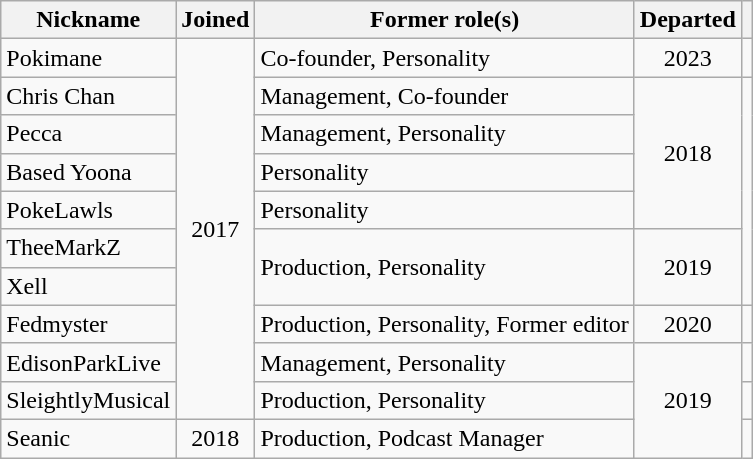<table class="wikitable sortable">
<tr>
<th>Nickname</th>
<th>Joined</th>
<th>Former role(s)</th>
<th>Departed</th>
<th></th>
</tr>
<tr>
<td>Pokimane</td>
<td rowspan="10" style="text-align:center">2017</td>
<td>Co-founder, Personality</td>
<td style="text-align:center">2023</td>
<td></td>
</tr>
<tr>
<td>Chris Chan</td>
<td>Management, Co-founder</td>
<td rowspan="4" style="text-align:center">2018</td>
<td style="text-align:center" rowspan="6"></td>
</tr>
<tr>
<td>Pecca</td>
<td>Management, Personality</td>
</tr>
<tr>
<td>Based Yoona</td>
<td>Personality</td>
</tr>
<tr>
<td>PokeLawls</td>
<td>Personality</td>
</tr>
<tr>
<td>TheeMarkZ</td>
<td rowspan="2">Production, Personality</td>
<td rowspan="2" style="text-align:center">2019</td>
</tr>
<tr>
<td>Xell</td>
</tr>
<tr>
<td>Fedmyster</td>
<td>Production, Personality, Former editor</td>
<td style="text-align:center">2020</td>
<td></td>
</tr>
<tr>
<td>EdisonParkLive</td>
<td>Management, Personality</td>
<td rowspan="3" style="text-align:center">2019</td>
<td style="text-align:center"></td>
</tr>
<tr>
<td>SleightlyMusical</td>
<td>Production, Personality</td>
<td></td>
</tr>
<tr>
<td>Seanic</td>
<td style="text-align:center">2018</td>
<td>Production, Podcast Manager</td>
<td style="text-align:center"></td>
</tr>
</table>
